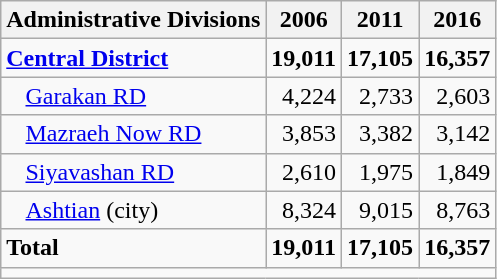<table class="wikitable">
<tr>
<th>Administrative Divisions</th>
<th>2006</th>
<th>2011</th>
<th>2016</th>
</tr>
<tr>
<td><strong><a href='#'>Central District</a></strong></td>
<td style="text-align: right;"><strong>19,011</strong></td>
<td style="text-align: right;"><strong>17,105</strong></td>
<td style="text-align: right;"><strong>16,357</strong></td>
</tr>
<tr>
<td style="padding-left: 1em;"><a href='#'>Garakan RD</a></td>
<td style="text-align: right;">4,224</td>
<td style="text-align: right;">2,733</td>
<td style="text-align: right;">2,603</td>
</tr>
<tr>
<td style="padding-left: 1em;"><a href='#'>Mazraeh Now RD</a></td>
<td style="text-align: right;">3,853</td>
<td style="text-align: right;">3,382</td>
<td style="text-align: right;">3,142</td>
</tr>
<tr>
<td style="padding-left: 1em;"><a href='#'>Siyavashan RD</a></td>
<td style="text-align: right;">2,610</td>
<td style="text-align: right;">1,975</td>
<td style="text-align: right;">1,849</td>
</tr>
<tr>
<td style="padding-left: 1em;"><a href='#'>Ashtian</a> (city)</td>
<td style="text-align: right;">8,324</td>
<td style="text-align: right;">9,015</td>
<td style="text-align: right;">8,763</td>
</tr>
<tr>
<td><strong>Total</strong></td>
<td style="text-align: right;"><strong>19,011</strong></td>
<td style="text-align: right;"><strong>17,105</strong></td>
<td style="text-align: right;"><strong>16,357</strong></td>
</tr>
<tr>
<td colspan=4></td>
</tr>
</table>
